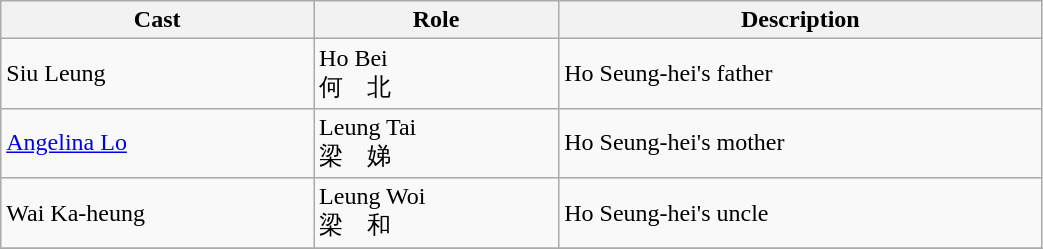<table class="wikitable" width="55%">
<tr>
<th>Cast</th>
<th>Role</th>
<th>Description</th>
</tr>
<tr>
<td>Siu Leung</td>
<td>Ho Bei<br>何　北</td>
<td>Ho Seung-hei's father</td>
</tr>
<tr>
<td><a href='#'>Angelina Lo</a></td>
<td>Leung Tai<br>梁　娣</td>
<td>Ho Seung-hei's mother</td>
</tr>
<tr>
<td>Wai Ka-heung</td>
<td>Leung Woi<br>梁　和</td>
<td>Ho Seung-hei's uncle</td>
</tr>
<tr>
</tr>
</table>
